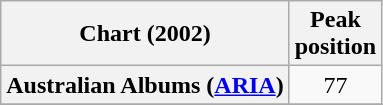<table class="wikitable sortable plainrowheaders" style="text-align:center;">
<tr>
<th scope="col">Chart (2002)</th>
<th scope="col">Peak<br>position</th>
</tr>
<tr>
<th scope="row">Australian Albums (<a href='#'>ARIA</a>)</th>
<td>77</td>
</tr>
<tr>
</tr>
</table>
